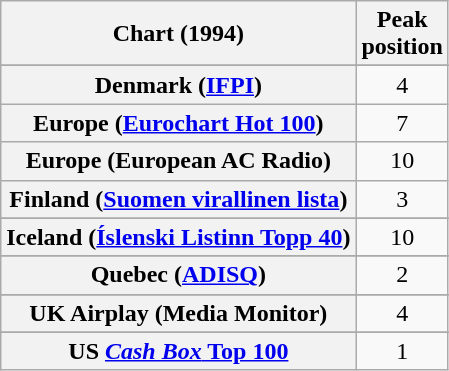<table class="wikitable sortable plainrowheaders" style="text-align:center">
<tr>
<th scope="col">Chart (1994)</th>
<th scope="col">Peak<br>position</th>
</tr>
<tr>
</tr>
<tr>
</tr>
<tr>
</tr>
<tr>
</tr>
<tr>
</tr>
<tr>
</tr>
<tr>
<th scope="row">Denmark (<a href='#'>IFPI</a>)</th>
<td>4</td>
</tr>
<tr>
<th scope="row">Europe (<a href='#'>Eurochart Hot 100</a>)</th>
<td>7</td>
</tr>
<tr>
<th scope="row">Europe (European AC Radio)</th>
<td>10</td>
</tr>
<tr>
<th scope="row">Finland (<a href='#'>Suomen virallinen lista</a>)</th>
<td>3</td>
</tr>
<tr>
</tr>
<tr>
</tr>
<tr>
<th scope="row">Iceland (<a href='#'>Íslenski Listinn Topp 40</a>)</th>
<td>10</td>
</tr>
<tr>
</tr>
<tr>
</tr>
<tr>
</tr>
<tr>
</tr>
<tr>
<th scope="row">Quebec (<a href='#'>ADISQ</a>)</th>
<td>2</td>
</tr>
<tr>
</tr>
<tr>
</tr>
<tr>
</tr>
<tr>
</tr>
<tr>
<th scope="row">UK Airplay (Media Monitor)</th>
<td>4</td>
</tr>
<tr>
</tr>
<tr>
</tr>
<tr>
</tr>
<tr>
</tr>
<tr>
<th scope="row">US <a href='#'><em>Cash Box</em> Top 100</a></th>
<td>1</td>
</tr>
</table>
